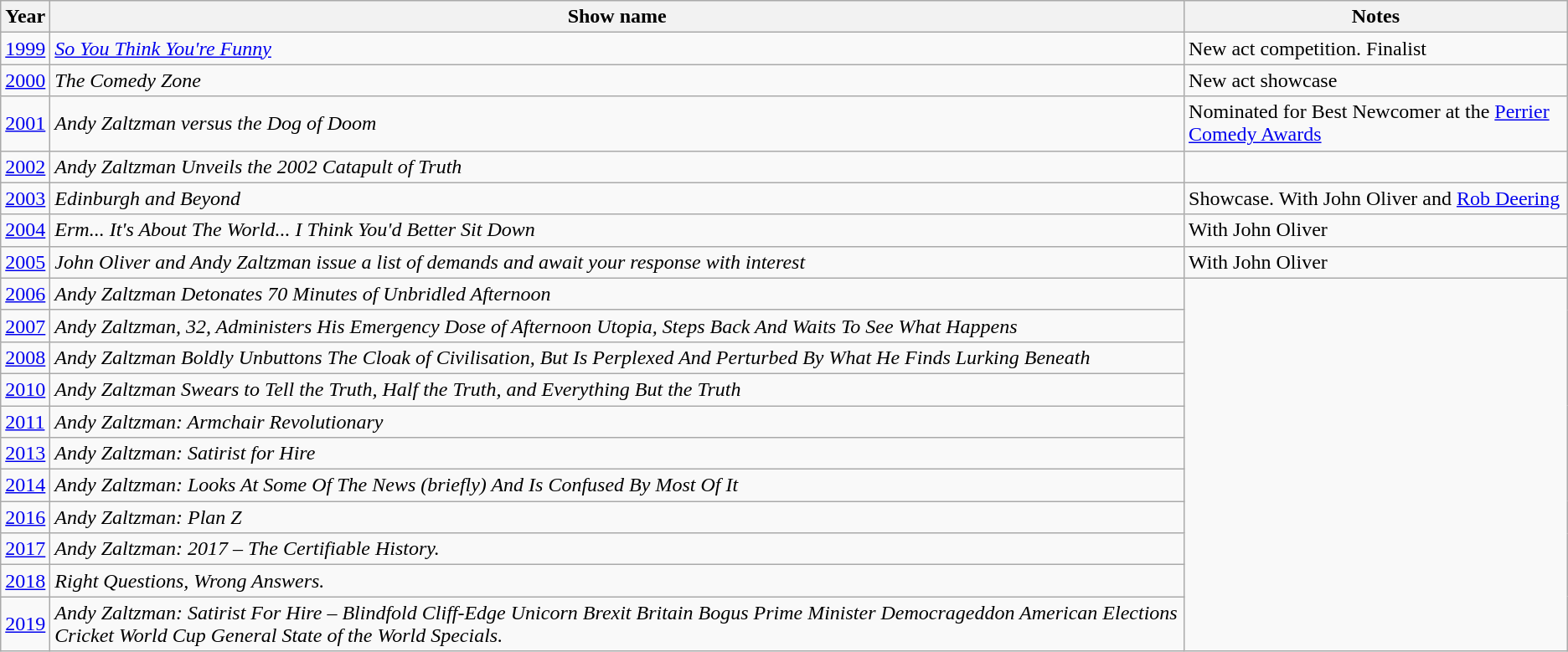<table class="wikitable" border="1">
<tr>
<th>Year</th>
<th>Show name</th>
<th>Notes</th>
</tr>
<tr>
<td><a href='#'>1999</a></td>
<td><em><a href='#'>So You Think You're Funny</a></em></td>
<td>New act competition. Finalist</td>
</tr>
<tr>
<td><a href='#'>2000</a></td>
<td><em>The Comedy Zone</em></td>
<td>New act showcase</td>
</tr>
<tr>
<td><a href='#'>2001</a></td>
<td><em>Andy Zaltzman versus the Dog of Doom</em></td>
<td>Nominated for Best Newcomer at the <a href='#'>Perrier Comedy Awards</a></td>
</tr>
<tr>
<td><a href='#'>2002</a></td>
<td><em>Andy Zaltzman Unveils the 2002 Catapult of Truth</em></td>
<td></td>
</tr>
<tr>
<td><a href='#'>2003</a></td>
<td><em>Edinburgh and Beyond</em></td>
<td>Showcase. With John Oliver and <a href='#'>Rob Deering</a></td>
</tr>
<tr>
<td><a href='#'>2004</a></td>
<td><em>Erm... It's About The World... I Think You'd Better Sit Down</em></td>
<td>With John Oliver</td>
</tr>
<tr>
<td><a href='#'>2005</a></td>
<td><em>John Oliver and Andy Zaltzman issue a list of demands and await your response with interest</em></td>
<td>With John Oliver</td>
</tr>
<tr>
<td><a href='#'>2006</a></td>
<td><em>Andy Zaltzman Detonates 70 Minutes of Unbridled Afternoon</em></td>
</tr>
<tr>
<td><a href='#'>2007</a></td>
<td><em>Andy Zaltzman, 32, Administers His Emergency Dose of Afternoon Utopia, Steps Back And Waits To See What Happens</em></td>
</tr>
<tr>
<td><a href='#'>2008</a></td>
<td><em>Andy Zaltzman Boldly Unbuttons The Cloak of Civilisation, But Is Perplexed And Perturbed By What He Finds Lurking Beneath</em></td>
</tr>
<tr>
<td><a href='#'>2010</a></td>
<td><em>Andy Zaltzman Swears to Tell the Truth, Half the Truth, and Everything But the Truth</em></td>
</tr>
<tr>
<td><a href='#'>2011</a></td>
<td><em>Andy Zaltzman: Armchair Revolutionary</em></td>
</tr>
<tr>
<td><a href='#'>2013</a></td>
<td><em>Andy Zaltzman: Satirist for Hire</em></td>
</tr>
<tr>
<td><a href='#'>2014</a></td>
<td><em>Andy Zaltzman: Looks At Some Of The News (briefly) And Is Confused By Most Of It</em></td>
</tr>
<tr>
<td><a href='#'>2016</a></td>
<td><em>Andy Zaltzman: Plan Z</em></td>
</tr>
<tr>
<td><a href='#'>2017</a></td>
<td><em>Andy Zaltzman: 2017 – The Certifiable History.</em></td>
</tr>
<tr>
<td><a href='#'>2018</a></td>
<td><em>Right Questions, Wrong Answers.</em></td>
</tr>
<tr>
<td><a href='#'>2019</a></td>
<td><em>Andy Zaltzman: Satirist For Hire – Blindfold Cliff-Edge Unicorn Brexit Britain Bogus Prime Minister Democrageddon American Elections Cricket World Cup General State of the World Specials.</em></td>
</tr>
</table>
